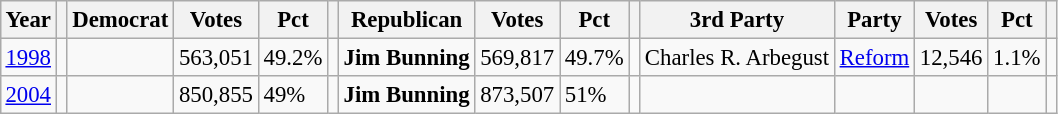<table class="wikitable" style="margin:0.5em ; font-size:95%">
<tr>
<th>Year</th>
<th></th>
<th>Democrat</th>
<th>Votes</th>
<th>Pct</th>
<th></th>
<th>Republican</th>
<th>Votes</th>
<th>Pct</th>
<th></th>
<th>3rd Party</th>
<th>Party</th>
<th>Votes</th>
<th>Pct</th>
<th></th>
</tr>
<tr>
<td><a href='#'>1998</a></td>
<td></td>
<td></td>
<td>563,051</td>
<td>49.2%</td>
<td></td>
<td><strong>Jim Bunning</strong></td>
<td>569,817</td>
<td>49.7%</td>
<td></td>
<td>Charles R. Arbegust</td>
<td><a href='#'>Reform</a></td>
<td>12,546</td>
<td>1.1%</td>
<td></td>
</tr>
<tr>
<td><a href='#'>2004</a></td>
<td></td>
<td></td>
<td>850,855</td>
<td>49%</td>
<td></td>
<td><strong>Jim Bunning</strong></td>
<td>873,507</td>
<td>51%</td>
<td></td>
<td></td>
<td></td>
<td></td>
<td></td>
<td></td>
</tr>
</table>
